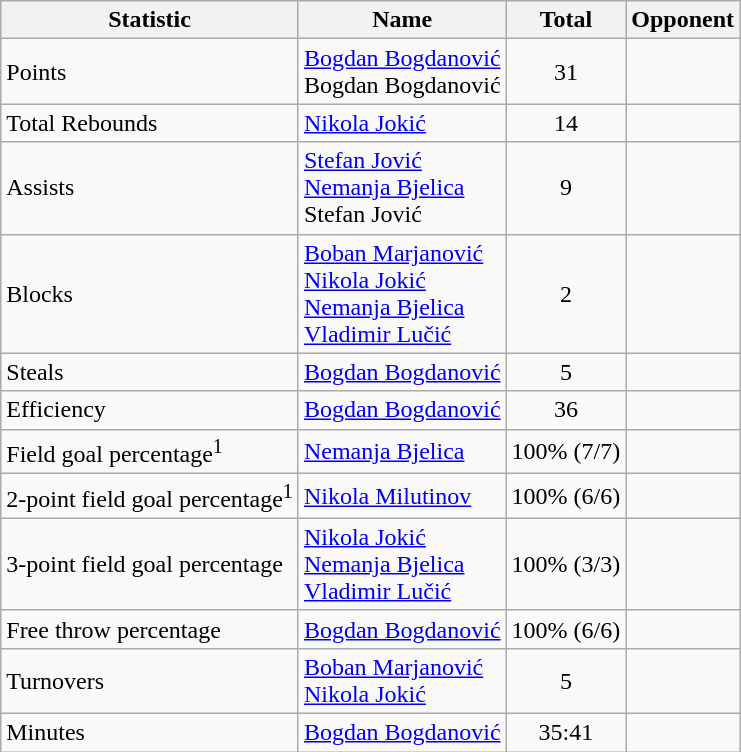<table class=wikitable>
<tr>
<th>Statistic</th>
<th>Name</th>
<th>Total</th>
<th>Opponent</th>
</tr>
<tr>
<td>Points</td>
<td><a href='#'>Bogdan Bogdanović</a><br>Bogdan Bogdanović</td>
<td align=center>31</td>
<td><br></td>
</tr>
<tr>
<td>Total Rebounds</td>
<td><a href='#'>Nikola Jokić</a></td>
<td align=center>14</td>
<td></td>
</tr>
<tr>
<td>Assists</td>
<td><a href='#'>Stefan Jović</a><br><a href='#'>Nemanja Bjelica</a><br>Stefan Jović</td>
<td align=center>9</td>
<td><br><br></td>
</tr>
<tr>
<td>Blocks</td>
<td><a href='#'>Boban Marjanović</a><br><a href='#'>Nikola Jokić</a><br><a href='#'>Nemanja Bjelica</a><br><a href='#'>Vladimir Lučić</a></td>
<td align=center>2</td>
<td><br><br><br></td>
</tr>
<tr>
<td>Steals</td>
<td><a href='#'>Bogdan Bogdanović</a></td>
<td align=center>5</td>
<td></td>
</tr>
<tr>
<td>Efficiency</td>
<td><a href='#'>Bogdan Bogdanović</a></td>
<td align=center>36</td>
<td></td>
</tr>
<tr>
<td>Field goal percentage<sup>1</sup></td>
<td><a href='#'>Nemanja Bjelica</a></td>
<td align=center>100% (7/7)</td>
<td></td>
</tr>
<tr>
<td>2-point field goal percentage<sup>1</sup></td>
<td><a href='#'>Nikola Milutinov</a></td>
<td align=center>100% (6/6)</td>
<td></td>
</tr>
<tr>
<td>3-point field goal percentage</td>
<td><a href='#'>Nikola Jokić</a><br><a href='#'>Nemanja Bjelica</a><br><a href='#'>Vladimir Lučić</a></td>
<td align=center>100% (3/3)</td>
<td><br><br></td>
</tr>
<tr>
<td>Free throw percentage</td>
<td><a href='#'>Bogdan Bogdanović</a></td>
<td align=center>100% (6/6)</td>
<td></td>
</tr>
<tr>
<td>Turnovers</td>
<td><a href='#'>Boban Marjanović</a><br><a href='#'>Nikola Jokić</a></td>
<td align=center>5</td>
<td><br></td>
</tr>
<tr>
<td>Minutes</td>
<td><a href='#'>Bogdan Bogdanović</a></td>
<td align=center>35:41</td>
<td></td>
</tr>
</table>
